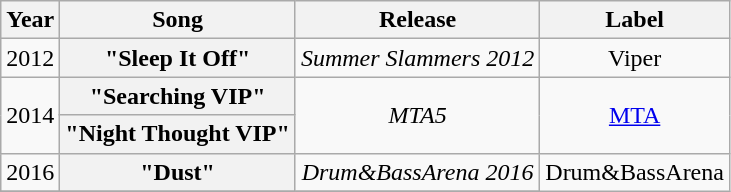<table class="wikitable plainrowheaders" style="text-align:center;">
<tr>
<th scope="col">Year</th>
<th scope="col">Song</th>
<th scope="col">Release</th>
<th scope="col">Label</th>
</tr>
<tr>
<td>2012</td>
<th scope="row">"Sleep It Off"</th>
<td><em>Summer Slammers 2012</em></td>
<td>Viper</td>
</tr>
<tr>
<td rowspan="2">2014</td>
<th scope="row">"Searching VIP"</th>
<td rowspan="2"><em>MTA5</em></td>
<td rowspan="2"><a href='#'>MTA</a></td>
</tr>
<tr>
<th scope="row">"Night Thought VIP"</th>
</tr>
<tr>
<td>2016</td>
<th scope="row">"Dust"</th>
<td><em>Drum&BassArena 2016</em></td>
<td rowspan="2">Drum&BassArena</td>
</tr>
<tr>
</tr>
</table>
